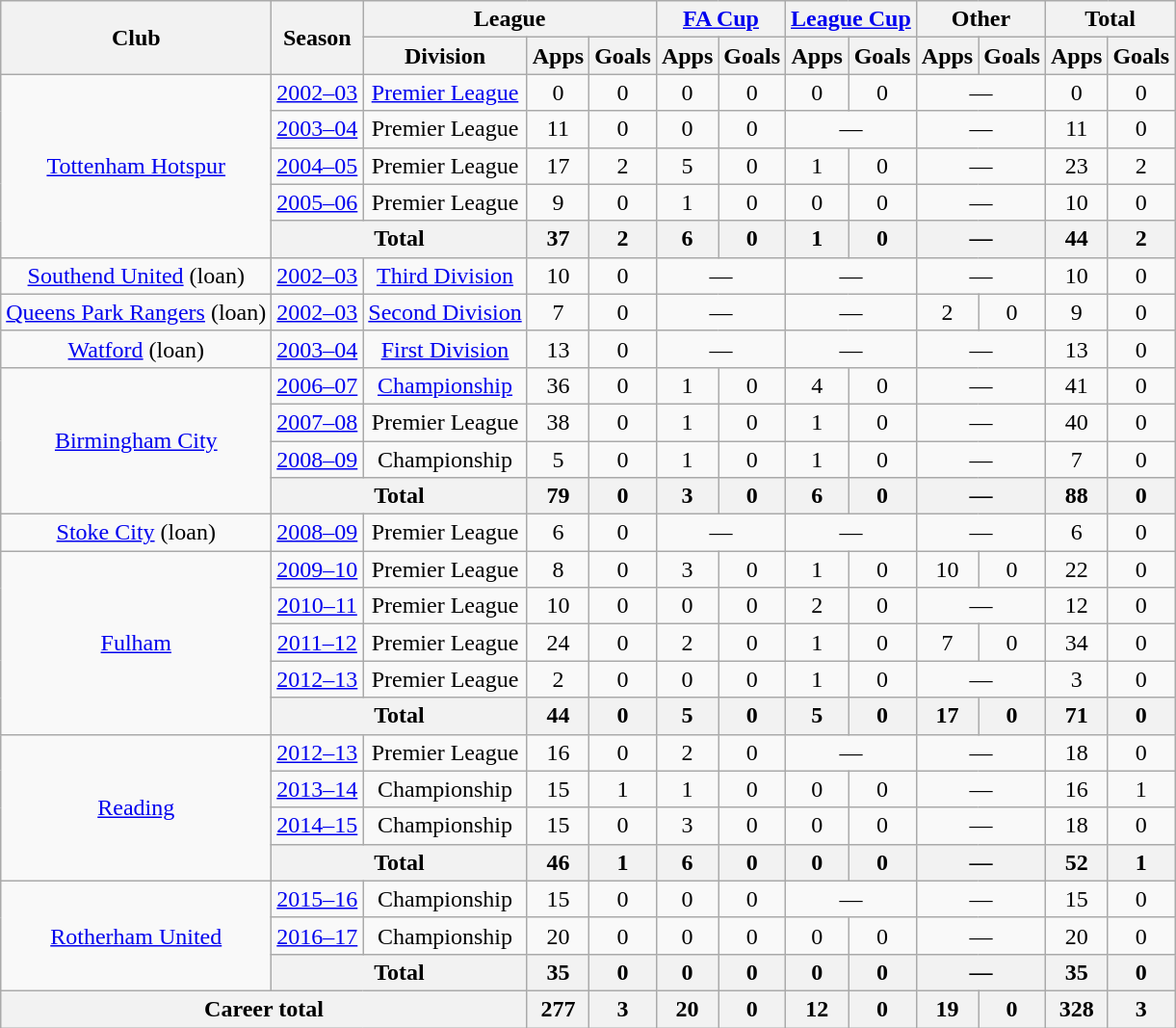<table class=wikitable style="text-align:center">
<tr>
<th rowspan=2>Club</th>
<th rowspan=2>Season</th>
<th colspan=3>League</th>
<th colspan=2><a href='#'>FA Cup</a></th>
<th colspan=2><a href='#'>League Cup</a></th>
<th colspan=2>Other</th>
<th colspan=2>Total</th>
</tr>
<tr>
<th>Division</th>
<th>Apps</th>
<th>Goals</th>
<th>Apps</th>
<th>Goals</th>
<th>Apps</th>
<th>Goals</th>
<th>Apps</th>
<th>Goals</th>
<th>Apps</th>
<th>Goals</th>
</tr>
<tr>
<td rowspan=5><a href='#'>Tottenham Hotspur</a></td>
<td><a href='#'>2002–03</a></td>
<td><a href='#'>Premier League</a></td>
<td>0</td>
<td>0</td>
<td>0</td>
<td>0</td>
<td>0</td>
<td>0</td>
<td colspan=2>—</td>
<td>0</td>
<td>0</td>
</tr>
<tr>
<td><a href='#'>2003–04</a></td>
<td>Premier League</td>
<td>11</td>
<td>0</td>
<td>0</td>
<td>0</td>
<td colspan=2>—</td>
<td colspan=2>—</td>
<td>11</td>
<td>0</td>
</tr>
<tr>
<td><a href='#'>2004–05</a></td>
<td>Premier League</td>
<td>17</td>
<td>2</td>
<td>5</td>
<td>0</td>
<td>1</td>
<td>0</td>
<td colspan=2>—</td>
<td>23</td>
<td>2</td>
</tr>
<tr>
<td><a href='#'>2005–06</a></td>
<td>Premier League</td>
<td>9</td>
<td>0</td>
<td>1</td>
<td>0</td>
<td>0</td>
<td>0</td>
<td colspan=2>—</td>
<td>10</td>
<td>0</td>
</tr>
<tr>
<th colspan=2>Total</th>
<th>37</th>
<th>2</th>
<th>6</th>
<th>0</th>
<th>1</th>
<th>0</th>
<th colspan=2>—</th>
<th>44</th>
<th>2</th>
</tr>
<tr>
<td><a href='#'>Southend United</a> (loan)</td>
<td><a href='#'>2002–03</a></td>
<td><a href='#'>Third Division</a></td>
<td>10</td>
<td>0</td>
<td colspan=2>—</td>
<td colspan=2>—</td>
<td colspan=2>—</td>
<td>10</td>
<td>0</td>
</tr>
<tr>
<td><a href='#'>Queens Park Rangers</a> (loan)</td>
<td><a href='#'>2002–03</a></td>
<td><a href='#'>Second Division</a></td>
<td>7</td>
<td>0</td>
<td colspan=2>—</td>
<td colspan=2>—</td>
<td>2</td>
<td>0</td>
<td>9</td>
<td>0</td>
</tr>
<tr>
<td><a href='#'>Watford</a> (loan)</td>
<td><a href='#'>2003–04</a></td>
<td><a href='#'>First Division</a></td>
<td>13</td>
<td>0</td>
<td colspan=2>—</td>
<td colspan=2>—</td>
<td colspan=2>—</td>
<td>13</td>
<td>0</td>
</tr>
<tr>
<td rowspan=4><a href='#'>Birmingham City</a></td>
<td><a href='#'>2006–07</a></td>
<td><a href='#'>Championship</a></td>
<td>36</td>
<td>0</td>
<td>1</td>
<td>0</td>
<td>4</td>
<td>0</td>
<td colspan=2>—</td>
<td>41</td>
<td>0</td>
</tr>
<tr>
<td><a href='#'>2007–08</a></td>
<td>Premier League</td>
<td>38</td>
<td>0</td>
<td>1</td>
<td>0</td>
<td>1</td>
<td>0</td>
<td colspan=2>—</td>
<td>40</td>
<td>0</td>
</tr>
<tr>
<td><a href='#'>2008–09</a></td>
<td>Championship</td>
<td>5</td>
<td>0</td>
<td>1</td>
<td>0</td>
<td>1</td>
<td>0</td>
<td colspan=2>—</td>
<td>7</td>
<td>0</td>
</tr>
<tr>
<th colspan=2>Total</th>
<th>79</th>
<th>0</th>
<th>3</th>
<th>0</th>
<th>6</th>
<th>0</th>
<th colspan=2>—</th>
<th>88</th>
<th>0</th>
</tr>
<tr>
<td><a href='#'>Stoke City</a> (loan)</td>
<td><a href='#'>2008–09</a></td>
<td>Premier League</td>
<td>6</td>
<td>0</td>
<td colspan=2>—</td>
<td colspan=2>—</td>
<td colspan=2>—</td>
<td>6</td>
<td>0</td>
</tr>
<tr>
<td rowspan=5><a href='#'>Fulham</a></td>
<td><a href='#'>2009–10</a></td>
<td>Premier League</td>
<td>8</td>
<td>0</td>
<td>3</td>
<td>0</td>
<td>1</td>
<td>0</td>
<td>10</td>
<td>0</td>
<td>22</td>
<td>0</td>
</tr>
<tr>
<td><a href='#'>2010–11</a></td>
<td>Premier League</td>
<td>10</td>
<td>0</td>
<td>0</td>
<td>0</td>
<td>2</td>
<td>0</td>
<td colspan=2>—</td>
<td>12</td>
<td>0</td>
</tr>
<tr>
<td><a href='#'>2011–12</a></td>
<td>Premier League</td>
<td>24</td>
<td>0</td>
<td>2</td>
<td>0</td>
<td>1</td>
<td>0</td>
<td>7</td>
<td>0</td>
<td>34</td>
<td>0</td>
</tr>
<tr>
<td><a href='#'>2012–13</a></td>
<td>Premier League</td>
<td>2</td>
<td>0</td>
<td>0</td>
<td>0</td>
<td>1</td>
<td>0</td>
<td colspan=2>—</td>
<td>3</td>
<td>0</td>
</tr>
<tr>
<th colspan=2>Total</th>
<th>44</th>
<th>0</th>
<th>5</th>
<th>0</th>
<th>5</th>
<th>0</th>
<th>17</th>
<th>0</th>
<th>71</th>
<th>0</th>
</tr>
<tr>
<td rowspan=4><a href='#'>Reading</a></td>
<td><a href='#'>2012–13</a></td>
<td>Premier League</td>
<td>16</td>
<td>0</td>
<td>2</td>
<td>0</td>
<td colspan=2>—</td>
<td colspan=2>—</td>
<td>18</td>
<td>0</td>
</tr>
<tr>
<td><a href='#'>2013–14</a></td>
<td>Championship</td>
<td>15</td>
<td>1</td>
<td>1</td>
<td>0</td>
<td>0</td>
<td>0</td>
<td colspan=2>—</td>
<td>16</td>
<td>1</td>
</tr>
<tr>
<td><a href='#'>2014–15</a></td>
<td>Championship</td>
<td>15</td>
<td>0</td>
<td>3</td>
<td>0</td>
<td>0</td>
<td>0</td>
<td colspan=2>—</td>
<td>18</td>
<td>0</td>
</tr>
<tr>
<th colspan=2>Total</th>
<th>46</th>
<th>1</th>
<th>6</th>
<th>0</th>
<th>0</th>
<th>0</th>
<th colspan=2>—</th>
<th>52</th>
<th>1</th>
</tr>
<tr>
<td rowspan=3><a href='#'>Rotherham United</a></td>
<td><a href='#'>2015–16</a></td>
<td>Championship</td>
<td>15</td>
<td>0</td>
<td>0</td>
<td>0</td>
<td colspan=2>—</td>
<td colspan=2>—</td>
<td>15</td>
<td>0</td>
</tr>
<tr>
<td><a href='#'>2016–17</a></td>
<td>Championship</td>
<td>20</td>
<td>0</td>
<td>0</td>
<td>0</td>
<td>0</td>
<td>0</td>
<td colspan=2>—</td>
<td>20</td>
<td>0</td>
</tr>
<tr>
<th colspan=2>Total</th>
<th>35</th>
<th>0</th>
<th>0</th>
<th>0</th>
<th>0</th>
<th>0</th>
<th colspan=2>—</th>
<th>35</th>
<th>0</th>
</tr>
<tr>
<th colspan=3>Career total</th>
<th>277</th>
<th>3</th>
<th>20</th>
<th>0</th>
<th>12</th>
<th>0</th>
<th>19</th>
<th>0</th>
<th>328</th>
<th>3</th>
</tr>
</table>
